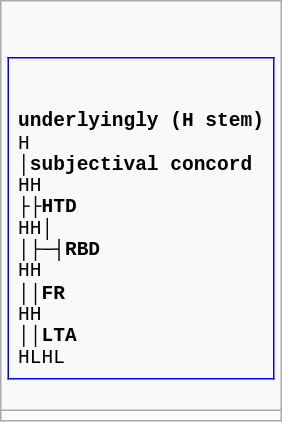<table class="wikitable" style="margin-left: auto; margin-right: auto; border: none;">
<tr>
<td><br><table class="wikitable" style="margin-left: auto; margin-right: auto; border: none;">
<tr>
<td style = "border: 1px inset blue; padding: 0.5em; line-height: 1.1em; background-color: #f9f9f9; font-family: monospace; text-align: left"><br><br>
<strong>underlyingly (H stem)</strong><br>
H<br>
│<strong>subjectival concord</strong><br>
HH<br>
├├<strong>HTD</strong><br>
HH│<br>
│├─┤<strong>RBD</strong><br>
HH<br>
││<strong>FR</strong><br>
HH<br>
││<strong>LTA</strong><br>
HLHL</td>
</tr>
</table>
</td>
</tr>
<tr>
<td></td>
</tr>
</table>
